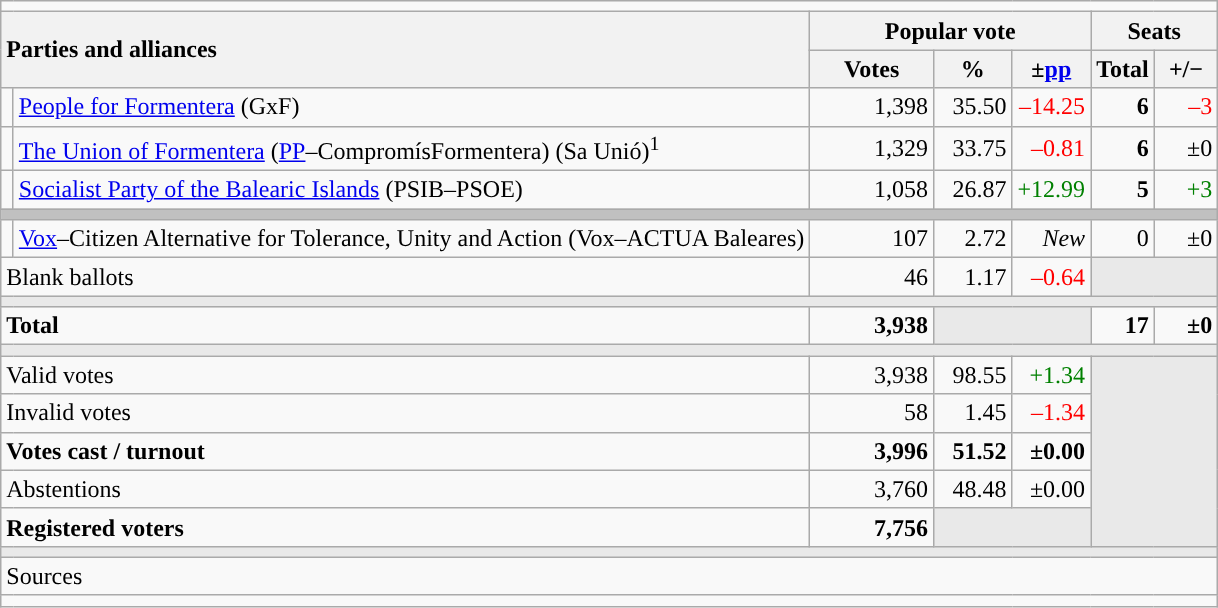<table class="wikitable" style="text-align:right;">
<tr>
<td colspan="7"></td>
</tr>
<tr>
<th style="text-align:left;" rowspan="2" colspan="2" width="525">Parties and alliances</th>
<th colspan="3">Popular vote</th>
<th colspan="2">Seats</th>
</tr>
<tr>
<th width="75">Votes</th>
<th width="45">%</th>
<th width="45">±<a href='#'>pp</a></th>
<th width="35">Total</th>
<th width="35">+/−</th>
</tr>
<tr>
<td width="1" style="color:inherit;background:"></td>
<td align="left"><a href='#'>People for Formentera</a> (GxF)</td>
<td>1,398</td>
<td>35.50</td>
<td style="color:red;">–14.25</td>
<td><strong>6</strong></td>
<td style="color:red;">–3</td>
</tr>
<tr>
<td style="color:inherit;background:"></td>
<td align="left"><a href='#'>The Union of Formentera</a> (<a href='#'>PP</a>–CompromísFormentera) (Sa Unió)<sup>1</sup></td>
<td>1,329</td>
<td>33.75</td>
<td style="color:red;">–0.81</td>
<td><strong>6</strong></td>
<td>±0</td>
</tr>
<tr>
<td style="color:inherit;background:"></td>
<td align="left"><a href='#'>Socialist Party of the Balearic Islands</a> (PSIB–PSOE)</td>
<td>1,058</td>
<td>26.87</td>
<td style="color:green;">+12.99</td>
<td><strong>5</strong></td>
<td style="color:green;">+3</td>
</tr>
<tr>
<td colspan="7" bgcolor="#C0C0C0"></td>
</tr>
<tr>
<td style="color:inherit;background:"></td>
<td align="left"><a href='#'>Vox</a>–Citizen Alternative for Tolerance, Unity and Action (Vox–ACTUA Baleares)</td>
<td>107</td>
<td>2.72</td>
<td><em>New</em></td>
<td>0</td>
<td>±0</td>
</tr>
<tr>
<td align="left" colspan="2">Blank ballots</td>
<td>46</td>
<td>1.17</td>
<td style="color:red;">–0.64</td>
<td bgcolor="#E9E9E9" colspan="2"></td>
</tr>
<tr>
<td colspan="7" bgcolor="#E9E9E9"></td>
</tr>
<tr style="font-weight:bold;">
<td align="left" colspan="2">Total</td>
<td>3,938</td>
<td bgcolor="#E9E9E9" colspan="2"></td>
<td>17</td>
<td>±0</td>
</tr>
<tr>
<td colspan="7" bgcolor="#E9E9E9"></td>
</tr>
<tr>
<td align="left" colspan="2">Valid votes</td>
<td>3,938</td>
<td>98.55</td>
<td style="color:green;">+1.34</td>
<td bgcolor="#E9E9E9" colspan="2" rowspan="5"></td>
</tr>
<tr>
<td align="left" colspan="2">Invalid votes</td>
<td>58</td>
<td>1.45</td>
<td style="color:red;">–1.34</td>
</tr>
<tr style="font-weight:bold;">
<td align="left" colspan="2">Votes cast / turnout</td>
<td>3,996</td>
<td>51.52</td>
<td>±0.00</td>
</tr>
<tr>
<td align="left" colspan="2">Abstentions</td>
<td>3,760</td>
<td>48.48</td>
<td>±0.00</td>
</tr>
<tr style="font-weight:bold;">
<td align="left" colspan="2">Registered voters</td>
<td>7,756</td>
<td bgcolor="#E9E9E9" colspan="2"></td>
</tr>
<tr>
<td colspan="7" bgcolor="#E9E9E9"></td>
</tr>
<tr>
<td align="left" colspan="7">Sources</td>
</tr>
<tr>
<td colspan="7" style="text-align:left; max-width:790px;"></td>
</tr>
</table>
